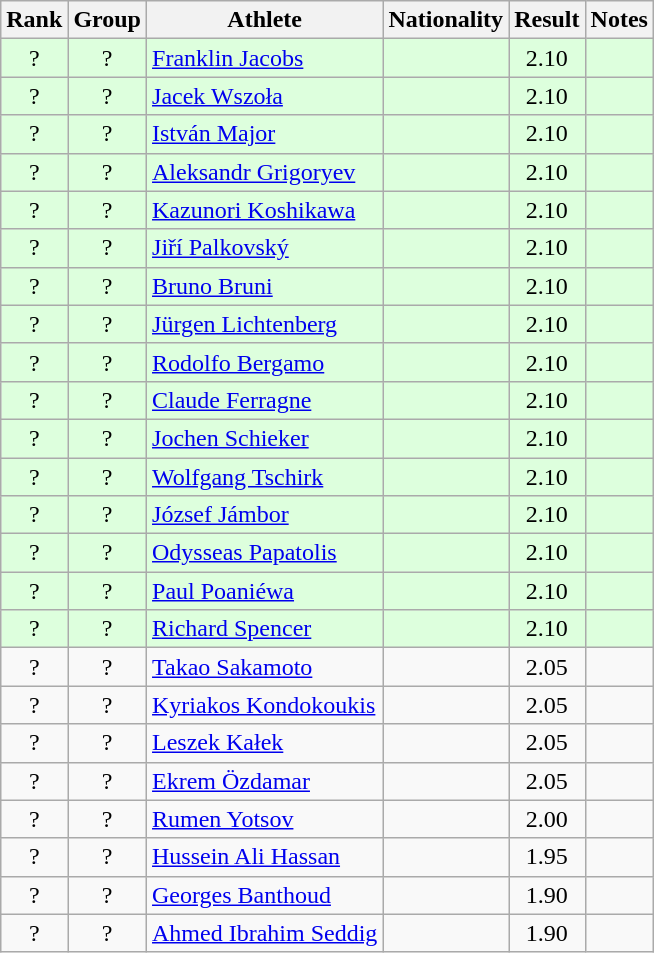<table class="wikitable sortable" style="text-align:center">
<tr>
<th>Rank</th>
<th>Group</th>
<th>Athlete</th>
<th>Nationality</th>
<th>Result</th>
<th>Notes</th>
</tr>
<tr bgcolor=ddffdd>
<td>?</td>
<td>?</td>
<td align=left><a href='#'>Franklin Jacobs</a></td>
<td align=left></td>
<td>2.10</td>
<td></td>
</tr>
<tr bgcolor=ddffdd>
<td>?</td>
<td>?</td>
<td align=left><a href='#'>Jacek Wszoła</a></td>
<td align=left></td>
<td>2.10</td>
<td></td>
</tr>
<tr bgcolor=ddffdd>
<td>?</td>
<td>?</td>
<td align=left><a href='#'>István Major</a></td>
<td align=left></td>
<td>2.10</td>
<td></td>
</tr>
<tr bgcolor=ddffdd>
<td>?</td>
<td>?</td>
<td align=left><a href='#'>Aleksandr Grigoryev</a></td>
<td align=left></td>
<td>2.10</td>
<td></td>
</tr>
<tr bgcolor=ddffdd>
<td>?</td>
<td>?</td>
<td align=left><a href='#'>Kazunori Koshikawa</a></td>
<td align=left></td>
<td>2.10</td>
<td></td>
</tr>
<tr bgcolor=ddffdd>
<td>?</td>
<td>?</td>
<td align=left><a href='#'>Jiří Palkovský</a></td>
<td align=left></td>
<td>2.10</td>
<td></td>
</tr>
<tr bgcolor=ddffdd>
<td>?</td>
<td>?</td>
<td align=left><a href='#'>Bruno Bruni</a></td>
<td align=left></td>
<td>2.10</td>
<td></td>
</tr>
<tr bgcolor=ddffdd>
<td>?</td>
<td>?</td>
<td align=left><a href='#'>Jürgen Lichtenberg</a></td>
<td align=left></td>
<td>2.10</td>
<td></td>
</tr>
<tr bgcolor=ddffdd>
<td>?</td>
<td>?</td>
<td align=left><a href='#'>Rodolfo Bergamo</a></td>
<td align=left></td>
<td>2.10</td>
<td></td>
</tr>
<tr bgcolor=ddffdd>
<td>?</td>
<td>?</td>
<td align=left><a href='#'>Claude Ferragne</a></td>
<td align=left></td>
<td>2.10</td>
<td></td>
</tr>
<tr bgcolor=ddffdd>
<td>?</td>
<td>?</td>
<td align=left><a href='#'>Jochen Schieker</a></td>
<td align=left></td>
<td>2.10</td>
<td></td>
</tr>
<tr bgcolor=ddffdd>
<td>?</td>
<td>?</td>
<td align=left><a href='#'>Wolfgang Tschirk</a></td>
<td align=left></td>
<td>2.10</td>
<td></td>
</tr>
<tr bgcolor=ddffdd>
<td>?</td>
<td>?</td>
<td align=left><a href='#'>József Jámbor</a></td>
<td align=left></td>
<td>2.10</td>
<td></td>
</tr>
<tr bgcolor=ddffdd>
<td>?</td>
<td>?</td>
<td align=left><a href='#'>Odysseas Papatolis</a></td>
<td align=left></td>
<td>2.10</td>
<td></td>
</tr>
<tr bgcolor=ddffdd>
<td>?</td>
<td>?</td>
<td align=left><a href='#'>Paul Poaniéwa</a></td>
<td align=left></td>
<td>2.10</td>
<td></td>
</tr>
<tr bgcolor=ddffdd>
<td>?</td>
<td>?</td>
<td align=left><a href='#'>Richard Spencer</a></td>
<td align=left></td>
<td>2.10</td>
<td></td>
</tr>
<tr>
<td>?</td>
<td>?</td>
<td align=left><a href='#'>Takao Sakamoto</a></td>
<td align=left></td>
<td>2.05</td>
<td></td>
</tr>
<tr>
<td>?</td>
<td>?</td>
<td align=left><a href='#'>Kyriakos Kondokoukis</a></td>
<td align=left></td>
<td>2.05</td>
<td></td>
</tr>
<tr>
<td>?</td>
<td>?</td>
<td align=left><a href='#'>Leszek Kałek</a></td>
<td align=left></td>
<td>2.05</td>
<td></td>
</tr>
<tr>
<td>?</td>
<td>?</td>
<td align=left><a href='#'>Ekrem Özdamar</a></td>
<td align=left></td>
<td>2.05</td>
<td></td>
</tr>
<tr>
<td>?</td>
<td>?</td>
<td align=left><a href='#'>Rumen Yotsov</a></td>
<td align=left></td>
<td>2.00</td>
<td></td>
</tr>
<tr>
<td>?</td>
<td>?</td>
<td align=left><a href='#'>Hussein Ali Hassan</a></td>
<td align=left></td>
<td>1.95</td>
<td></td>
</tr>
<tr>
<td>?</td>
<td>?</td>
<td align=left><a href='#'>Georges Banthoud</a></td>
<td align=left></td>
<td>1.90</td>
<td></td>
</tr>
<tr>
<td>?</td>
<td>?</td>
<td align=left><a href='#'>Ahmed Ibrahim Seddig</a></td>
<td align=left></td>
<td>1.90</td>
<td></td>
</tr>
</table>
